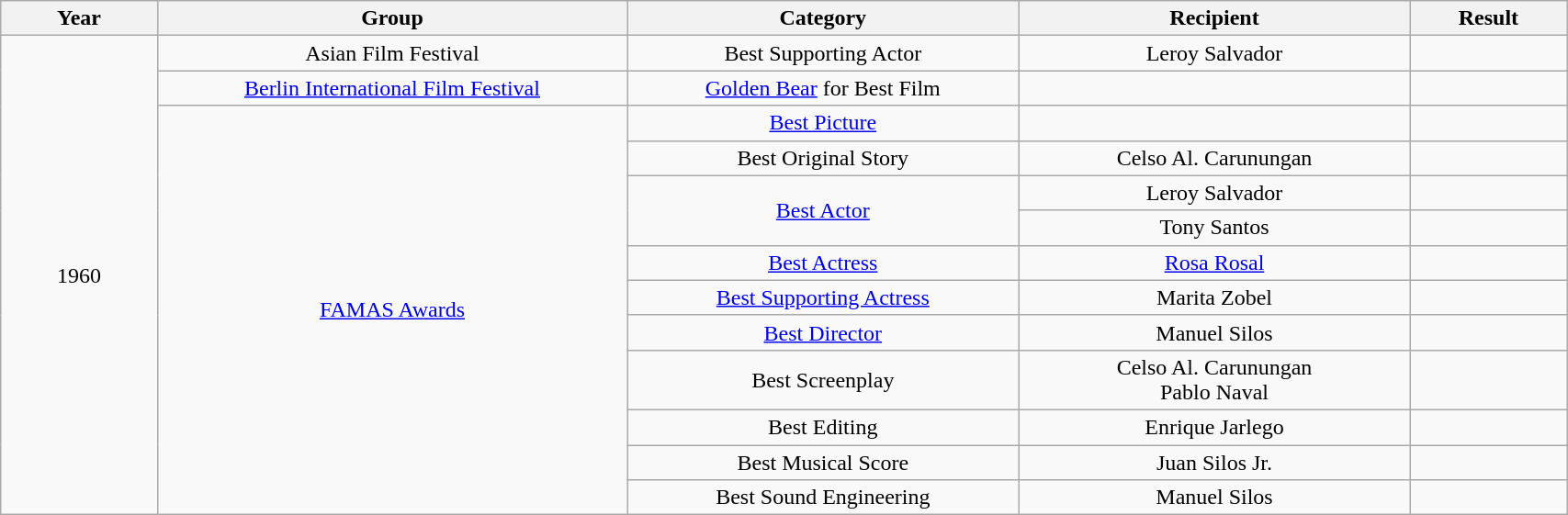<table width="90%" class="wikitable sortable">
<tr>
<th width="10%">Year</th>
<th width="30%">Group</th>
<th width="25%">Category</th>
<th width="25%">Recipient</th>
<th width="10%">Result</th>
</tr>
<tr>
<td rowspan="13" align="center">1960</td>
<td align="center">Asian Film Festival</td>
<td align="center">Best Supporting Actor</td>
<td align="center">Leroy Salvador</td>
<td></td>
</tr>
<tr>
<td align="center"><a href='#'>Berlin International Film Festival</a></td>
<td align="center"><a href='#'>Golden Bear</a> for Best Film</td>
<td align="center"></td>
<td></td>
</tr>
<tr>
<td rowspan="11" align="center"><a href='#'>FAMAS Awards</a></td>
<td align="center"><a href='#'> Best Picture</a></td>
<td align="center"></td>
<td></td>
</tr>
<tr>
<td align="center">Best Original Story</td>
<td align="center">Celso Al. Carunungan</td>
<td></td>
</tr>
<tr>
<td rowspan="2" align="center"><a href='#'>Best Actor</a></td>
<td align="center">Leroy Salvador</td>
<td></td>
</tr>
<tr>
<td align="center">Tony Santos</td>
<td></td>
</tr>
<tr>
<td align="center"><a href='#'>Best Actress</a></td>
<td align="center"><a href='#'>Rosa Rosal</a></td>
<td></td>
</tr>
<tr>
<td align="center"><a href='#'>Best Supporting Actress</a></td>
<td align="center">Marita Zobel</td>
<td></td>
</tr>
<tr>
<td align="center"><a href='#'>Best Director</a></td>
<td align="center">Manuel Silos</td>
<td></td>
</tr>
<tr>
<td align="center">Best Screenplay</td>
<td align="center">Celso Al. Carunungan<br>Pablo Naval</td>
<td></td>
</tr>
<tr>
<td align="center">Best Editing</td>
<td align="center">Enrique Jarlego</td>
<td></td>
</tr>
<tr>
<td align="center">Best Musical Score</td>
<td align="center">Juan Silos Jr.</td>
<td></td>
</tr>
<tr>
<td align="center">Best Sound Engineering</td>
<td align="center">Manuel Silos</td>
<td></td>
</tr>
</table>
